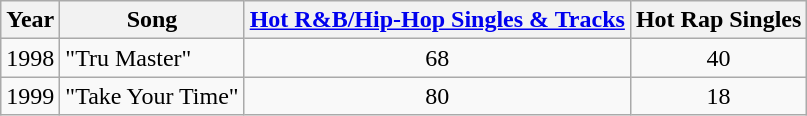<table class="wikitable">
<tr>
<th>Year</th>
<th>Song</th>
<th><a href='#'>Hot R&B/Hip-Hop Singles & Tracks</a></th>
<th>Hot Rap Singles</th>
</tr>
<tr>
<td>1998</td>
<td>"Tru Master"</td>
<td align="center">68</td>
<td align="center">40</td>
</tr>
<tr>
<td>1999</td>
<td>"Take Your Time"</td>
<td align="center">80</td>
<td align="center">18</td>
</tr>
</table>
